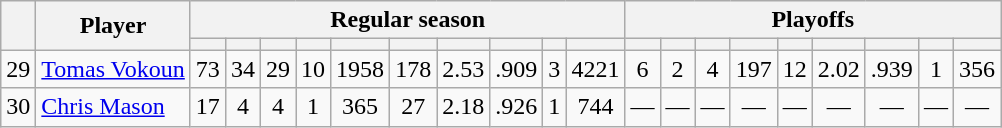<table class="wikitable plainrowheaders" style="text-align:center;">
<tr>
<th scope="col" rowspan="2"></th>
<th scope="col" rowspan="2">Player</th>
<th scope=colgroup colspan=10>Regular season</th>
<th scope=colgroup colspan=9>Playoffs</th>
</tr>
<tr>
<th scope="col"></th>
<th scope="col"></th>
<th scope="col"></th>
<th scope="col"></th>
<th scope="col"></th>
<th scope="col"></th>
<th scope="col"></th>
<th scope="col"></th>
<th scope="col"></th>
<th scope="col"></th>
<th scope="col"></th>
<th scope="col"></th>
<th scope="col"></th>
<th scope="col"></th>
<th scope="col"></th>
<th scope="col"></th>
<th scope="col"></th>
<th scope="col"></th>
<th scope="col"></th>
</tr>
<tr>
<td scope="row">29</td>
<td align="left"><a href='#'>Tomas Vokoun</a></td>
<td>73</td>
<td>34</td>
<td>29</td>
<td>10</td>
<td>1958</td>
<td>178</td>
<td>2.53</td>
<td>.909</td>
<td>3</td>
<td>4221</td>
<td>6</td>
<td>2</td>
<td>4</td>
<td>197</td>
<td>12</td>
<td>2.02</td>
<td>.939</td>
<td>1</td>
<td>356</td>
</tr>
<tr>
<td scope="row">30</td>
<td align="left"><a href='#'>Chris Mason</a></td>
<td>17</td>
<td>4</td>
<td>4</td>
<td>1</td>
<td>365</td>
<td>27</td>
<td>2.18</td>
<td>.926</td>
<td>1</td>
<td>744</td>
<td>—</td>
<td>—</td>
<td>—</td>
<td>—</td>
<td>—</td>
<td>—</td>
<td>—</td>
<td>—</td>
<td>—</td>
</tr>
</table>
